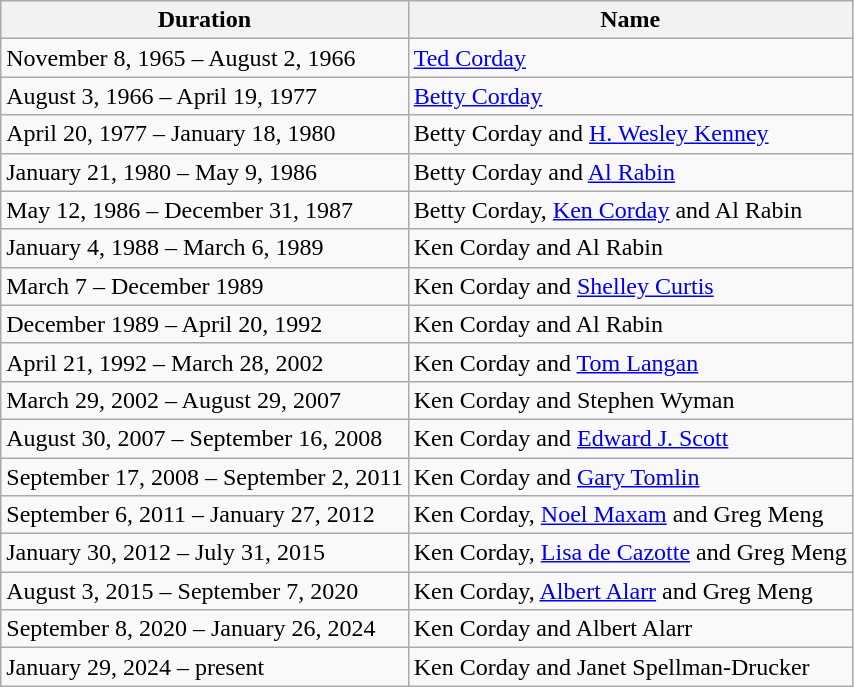<table class="wikitable">
<tr>
<th>Duration</th>
<th>Name</th>
</tr>
<tr>
<td>November 8, 1965 – August 2, 1966 </td>
<td><a href='#'>Ted Corday</a></td>
</tr>
<tr>
<td>August 3, 1966 – April 19, 1977</td>
<td><a href='#'>Betty Corday</a></td>
</tr>
<tr>
<td>April 20, 1977 – January 18, 1980</td>
<td>Betty Corday and <a href='#'>H. Wesley Kenney</a></td>
</tr>
<tr>
<td>January 21, 1980 – May 9, 1986</td>
<td>Betty Corday and <a href='#'>Al Rabin</a></td>
</tr>
<tr>
<td>May 12, 1986 – December 31, 1987</td>
<td>Betty Corday, <a href='#'>Ken Corday</a> and Al Rabin</td>
</tr>
<tr>
<td>January 4, 1988 – March 6, 1989</td>
<td>Ken Corday and Al Rabin</td>
</tr>
<tr>
<td>March 7 – December 1989</td>
<td>Ken Corday and <a href='#'>Shelley Curtis</a></td>
</tr>
<tr>
<td>December 1989 – April 20, 1992</td>
<td>Ken Corday and Al Rabin</td>
</tr>
<tr>
<td>April 21, 1992 – March 28, 2002</td>
<td>Ken Corday and <a href='#'>Tom Langan</a></td>
</tr>
<tr>
<td>March 29, 2002 – August 29, 2007</td>
<td>Ken Corday and Stephen Wyman</td>
</tr>
<tr>
<td>August 30, 2007 – September 16, 2008</td>
<td>Ken Corday and <a href='#'>Edward J. Scott</a></td>
</tr>
<tr>
<td>September 17, 2008 – September 2, 2011</td>
<td>Ken Corday and <a href='#'>Gary Tomlin</a></td>
</tr>
<tr>
<td>September 6, 2011 – January 27, 2012</td>
<td>Ken Corday, <a href='#'>Noel Maxam</a> and Greg Meng</td>
</tr>
<tr>
<td>January 30, 2012 – July 31, 2015</td>
<td>Ken Corday, <a href='#'>Lisa de Cazotte</a> and Greg Meng</td>
</tr>
<tr>
<td>August 3, 2015 – September 7, 2020</td>
<td>Ken Corday, <a href='#'>Albert Alarr</a> and Greg Meng</td>
</tr>
<tr>
<td>September 8, 2020  – January 26, 2024</td>
<td>Ken Corday and Albert Alarr </td>
</tr>
<tr>
<td>January 29, 2024  – present</td>
<td>Ken Corday and Janet Spellman-Drucker</td>
</tr>
</table>
